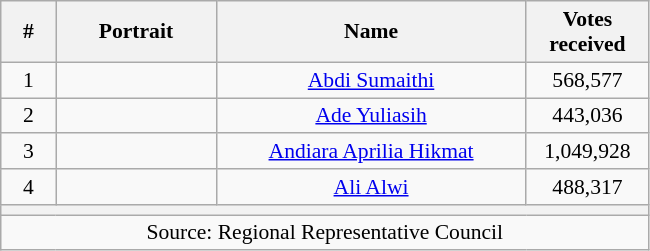<table class="wikitable sortable" style="text-align:center; font-size: 0.9em;">
<tr>
<th width="30">#</th>
<th width="100">Portrait</th>
<th width="200">Name</th>
<th width="75">Votes received</th>
</tr>
<tr>
<td>1</td>
<td></td>
<td><a href='#'>Abdi Sumaithi</a></td>
<td>568,577</td>
</tr>
<tr>
<td>2</td>
<td></td>
<td><a href='#'>Ade Yuliasih</a></td>
<td>443,036</td>
</tr>
<tr>
<td>3</td>
<td></td>
<td><a href='#'>Andiara Aprilia Hikmat</a></td>
<td>1,049,928</td>
</tr>
<tr>
<td>4</td>
<td></td>
<td><a href='#'>Ali Alwi</a></td>
<td>488,317</td>
</tr>
<tr>
<th colspan="8"></th>
</tr>
<tr>
<td colspan="8">Source: Regional Representative Council</td>
</tr>
</table>
